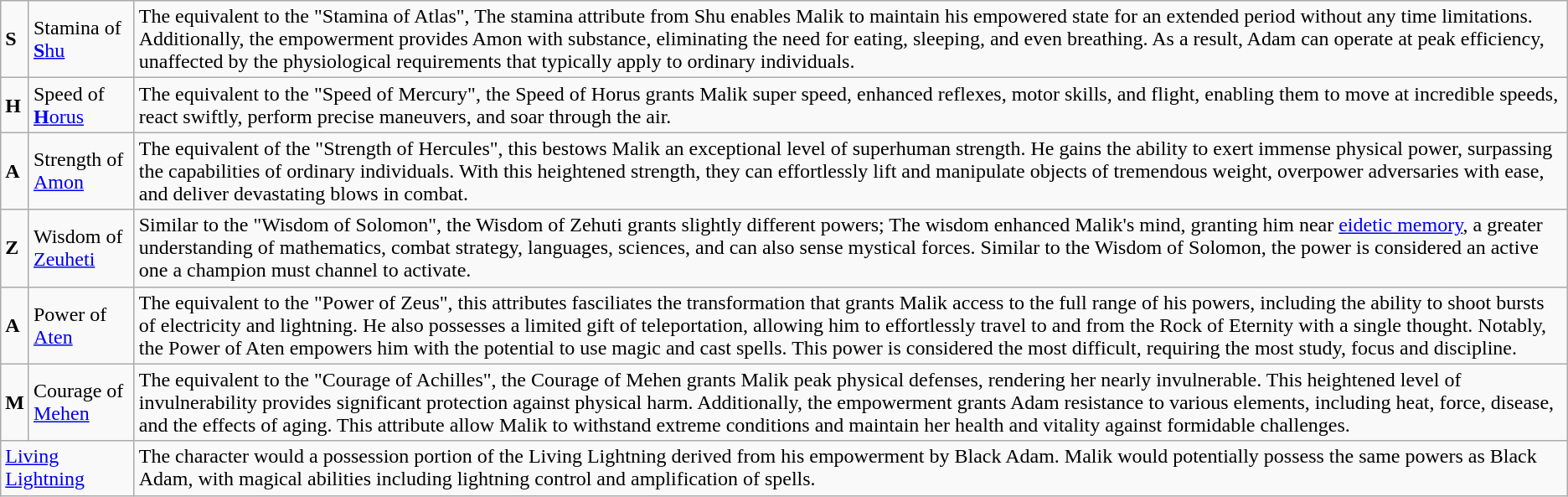<table class="wikitable">
<tr>
<td><strong>S</strong></td>
<td>Stamina of <a href='#'><strong>S</strong>hu</a></td>
<td>The equivalent to the "Stamina of Atlas", The stamina attribute from Shu enables Malik to maintain his empowered state for an extended period without any time limitations. Additionally, the empowerment provides Amon with substance, eliminating the need for eating, sleeping, and even breathing. As a result, Adam can operate at peak efficiency, unaffected by the physiological requirements that typically apply to ordinary individuals.</td>
</tr>
<tr>
<td><strong>H</strong></td>
<td>Speed of <a href='#'><strong>H</strong>orus</a></td>
<td>The equivalent to the "Speed of Mercury", the Speed of Horus grants Malik super speed, enhanced reflexes, motor skills, and flight, enabling them to move at incredible speeds, react swiftly, perform precise maneuvers, and soar through the air.</td>
</tr>
<tr>
<td><strong>A</strong></td>
<td>Strength of <a href='#'>Amon</a></td>
<td>The equivalent of the "Strength of Hercules", this bestows Malik an exceptional level of superhuman strength. He gains the ability to exert immense physical power, surpassing the capabilities of ordinary individuals. With this heightened strength, they can effortlessly lift and manipulate objects of tremendous weight, overpower adversaries with ease, and deliver devastating blows in combat.</td>
</tr>
<tr>
<td><strong>Z</strong></td>
<td>Wisdom of <a href='#'>Zeuheti</a></td>
<td>Similar to the "Wisdom of Solomon", the Wisdom of Zehuti grants slightly different powers; The wisdom enhanced Malik's mind, granting him near <a href='#'>eidetic memory</a>, a greater understanding of mathematics, combat strategy, languages, sciences, and can also sense mystical forces. Similar to the Wisdom of Solomon, the power is considered an active one a champion must channel to activate.</td>
</tr>
<tr>
<td><strong>A</strong></td>
<td>Power of <a href='#'>Aten</a></td>
<td>The equivalent to the "Power of Zeus", this attributes fasciliates the transformation that grants Malik access to the full range of his powers, including the ability to shoot bursts of electricity and lightning. He also possesses a limited gift of teleportation, allowing him to effortlessly travel to and from the Rock of Eternity with a single thought. Notably, the Power of Aten empowers him with the potential to use magic and cast spells. This power is considered the most difficult, requiring the most study, focus and discipline.</td>
</tr>
<tr>
<td><strong>M</strong></td>
<td>Courage of <a href='#'>Mehen</a></td>
<td>The equivalent to the "Courage of Achilles", the Courage of Mehen grants Malik peak physical defenses, rendering her nearly invulnerable. This heightened level of invulnerability provides significant protection against physical harm. Additionally, the empowerment grants Adam resistance to various elements, including heat, force, disease, and the effects of aging. This attribute allow Malik to withstand extreme conditions and maintain her health and vitality against formidable challenges.</td>
</tr>
<tr>
<td colspan="2"><a href='#'>Living Lightning</a></td>
<td>The character would a possession portion of the Living Lightning derived from his empowerment by Black Adam. Malik would potentially possess the same powers as Black Adam, with magical abilities including lightning control and amplification of spells.</td>
</tr>
</table>
